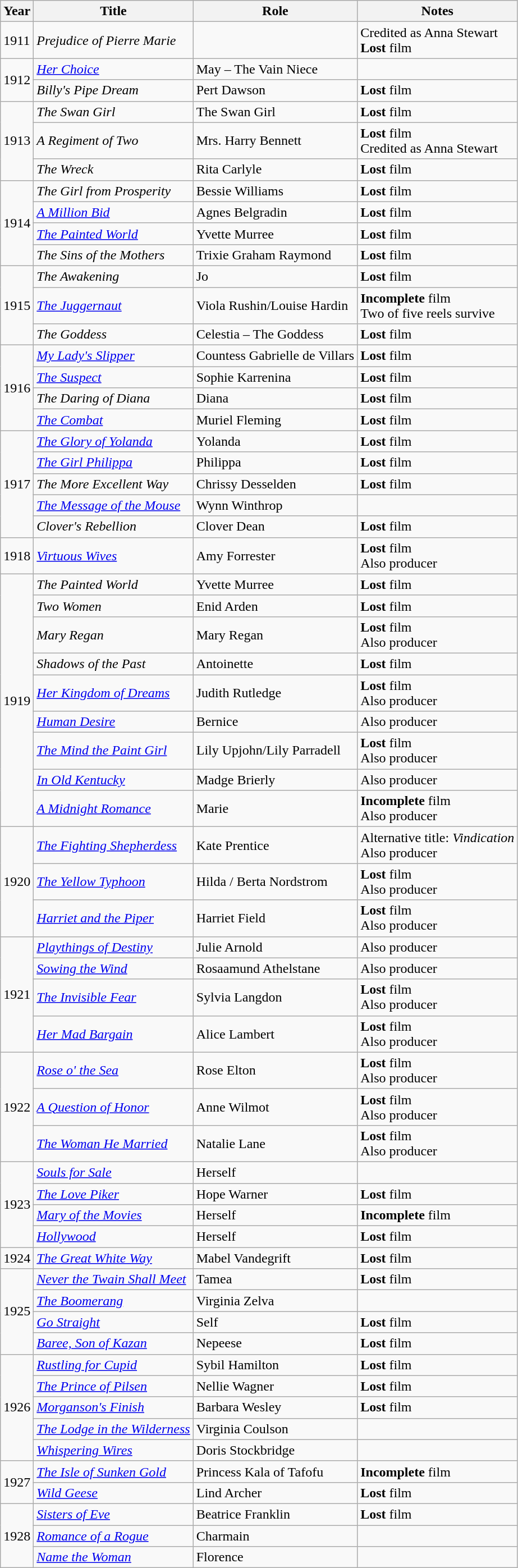<table class="wikitable sortable">
<tr>
<th>Year</th>
<th>Title</th>
<th>Role</th>
<th class="unsortable">Notes</th>
</tr>
<tr>
<td>1911</td>
<td><em>Prejudice of Pierre Marie</em></td>
<td></td>
<td>Credited as Anna Stewart<br> <strong>Lost</strong> film</td>
</tr>
<tr>
<td rowspan=2>1912</td>
<td><em><a href='#'>Her Choice</a></em></td>
<td>May – The Vain Niece</td>
<td></td>
</tr>
<tr>
<td><em>Billy's Pipe Dream</em></td>
<td>Pert Dawson</td>
<td><strong>Lost</strong> film</td>
</tr>
<tr>
<td rowspan=3>1913</td>
<td><em>The Swan Girl</em></td>
<td>The Swan Girl</td>
<td><strong>Lost</strong> film</td>
</tr>
<tr>
<td><em>A Regiment of Two</em></td>
<td>Mrs. Harry Bennett</td>
<td><strong>Lost</strong> film <br> Credited as Anna Stewart</td>
</tr>
<tr>
<td><em>The Wreck</em></td>
<td>Rita Carlyle</td>
<td><strong>Lost</strong> film</td>
</tr>
<tr>
<td rowspan=4>1914</td>
<td><em>The Girl from Prosperity</em></td>
<td>Bessie Williams</td>
<td><strong>Lost</strong> film</td>
</tr>
<tr>
<td><em><a href='#'>A Million Bid</a></em></td>
<td>Agnes Belgradin</td>
<td><strong>Lost</strong> film</td>
</tr>
<tr>
<td><em><a href='#'>The Painted World</a></em></td>
<td>Yvette Murree</td>
<td><strong>Lost</strong> film</td>
</tr>
<tr>
<td><em>The Sins of the Mothers</em></td>
<td>Trixie Graham Raymond</td>
<td><strong>Lost</strong> film</td>
</tr>
<tr>
<td rowspan=3>1915</td>
<td><em>The Awakening</em></td>
<td>Jo</td>
<td><strong>Lost</strong> film</td>
</tr>
<tr>
<td><em><a href='#'>The Juggernaut</a></em></td>
<td>Viola Rushin/Louise Hardin</td>
<td><strong>Incomplete</strong> film <br> Two of five reels survive</td>
</tr>
<tr>
<td><em>The Goddess</em></td>
<td>Celestia – The Goddess</td>
<td><strong>Lost</strong> film</td>
</tr>
<tr>
<td rowspan=4>1916</td>
<td><em><a href='#'>My Lady's Slipper</a></em></td>
<td>Countess Gabrielle de Villars</td>
<td><strong>Lost</strong> film</td>
</tr>
<tr>
<td><em><a href='#'>The Suspect</a></em></td>
<td>Sophie Karrenina</td>
<td><strong>Lost</strong> film</td>
</tr>
<tr>
<td><em>The Daring of Diana</em></td>
<td>Diana</td>
<td><strong>Lost</strong> film</td>
</tr>
<tr>
<td><em><a href='#'>The Combat</a></em></td>
<td>Muriel Fleming</td>
<td><strong>Lost</strong> film</td>
</tr>
<tr>
<td rowspan=5>1917</td>
<td><em><a href='#'>The Glory of Yolanda</a></em></td>
<td>Yolanda</td>
<td><strong>Lost</strong> film</td>
</tr>
<tr>
<td><em><a href='#'>The Girl Philippa</a></em></td>
<td>Philippa</td>
<td><strong>Lost</strong> film</td>
</tr>
<tr>
<td><em> The More Excellent Way</em></td>
<td>Chrissy Desselden</td>
<td><strong>Lost</strong> film</td>
</tr>
<tr>
<td><em><a href='#'>The Message of the Mouse</a></em></td>
<td>Wynn Winthrop</td>
<td></td>
</tr>
<tr>
<td><em>Clover's Rebellion</em></td>
<td>Clover Dean</td>
<td><strong>Lost</strong> film</td>
</tr>
<tr>
<td>1918</td>
<td><em><a href='#'>Virtuous Wives</a></em></td>
<td>Amy Forrester</td>
<td><strong>Lost</strong> film <br> Also producer</td>
</tr>
<tr>
<td rowspan=9>1919</td>
<td><em>The Painted World</em></td>
<td>Yvette Murree</td>
<td><strong>Lost</strong> film</td>
</tr>
<tr>
<td><em>Two Women</em></td>
<td>Enid Arden</td>
<td><strong>Lost</strong> film</td>
</tr>
<tr>
<td><em>Mary Regan</em></td>
<td>Mary Regan</td>
<td><strong>Lost</strong> film <br> Also producer</td>
</tr>
<tr>
<td><em>Shadows of the Past</em></td>
<td>Antoinette</td>
<td><strong>Lost</strong> film</td>
</tr>
<tr>
<td><em><a href='#'>Her Kingdom of Dreams</a></em></td>
<td>Judith Rutledge</td>
<td><strong>Lost</strong> film <br> Also producer</td>
</tr>
<tr>
<td><em><a href='#'>Human Desire</a></em></td>
<td>Bernice</td>
<td>Also producer</td>
</tr>
<tr>
<td><em><a href='#'>The Mind the Paint Girl</a></em></td>
<td>Lily Upjohn/Lily Parradell</td>
<td><strong>Lost</strong> film <br> Also producer</td>
</tr>
<tr>
<td><em><a href='#'>In Old Kentucky</a></em></td>
<td>Madge Brierly</td>
<td>Also producer</td>
</tr>
<tr>
<td><em><a href='#'>A Midnight Romance</a></em></td>
<td>Marie</td>
<td><strong>Incomplete</strong> film <br> Also producer</td>
</tr>
<tr>
<td rowspan=3>1920</td>
<td><em><a href='#'>The Fighting Shepherdess</a></em></td>
<td>Kate Prentice</td>
<td>Alternative title: <em>Vindication</em><br>Also producer</td>
</tr>
<tr>
<td><em><a href='#'>The Yellow Typhoon</a></em></td>
<td>Hilda / Berta Nordstrom</td>
<td><strong>Lost</strong> film <br> Also producer</td>
</tr>
<tr>
<td><em><a href='#'>Harriet and the Piper</a></em></td>
<td>Harriet Field</td>
<td><strong>Lost</strong> film <br> Also producer</td>
</tr>
<tr>
<td rowspan=4>1921</td>
<td><em><a href='#'>Playthings of Destiny</a></em></td>
<td>Julie Arnold</td>
<td>Also producer</td>
</tr>
<tr>
<td><em><a href='#'>Sowing the Wind</a></em></td>
<td>Rosaamund Athelstane</td>
<td>Also producer</td>
</tr>
<tr>
<td><em><a href='#'>The Invisible Fear</a></em></td>
<td>Sylvia Langdon</td>
<td><strong>Lost</strong> film <br> Also producer</td>
</tr>
<tr>
<td><em><a href='#'>Her Mad Bargain</a></em></td>
<td>Alice Lambert</td>
<td><strong>Lost</strong> film <br> Also producer</td>
</tr>
<tr>
<td rowspan=3>1922</td>
<td><em><a href='#'>Rose o' the Sea</a></em></td>
<td>Rose Elton</td>
<td><strong>Lost</strong> film <br> Also producer</td>
</tr>
<tr>
<td><em><a href='#'>A Question of Honor</a></em></td>
<td>Anne Wilmot</td>
<td><strong>Lost</strong> film <br> Also producer</td>
</tr>
<tr>
<td><em><a href='#'>The Woman He Married</a></em></td>
<td>Natalie Lane</td>
<td><strong>Lost</strong> film <br> Also producer</td>
</tr>
<tr>
<td rowspan=4>1923</td>
<td><em><a href='#'>Souls for Sale</a></em></td>
<td>Herself</td>
<td></td>
</tr>
<tr>
<td><em><a href='#'>The Love Piker</a></em></td>
<td>Hope Warner</td>
<td><strong>Lost</strong> film</td>
</tr>
<tr>
<td><em><a href='#'>Mary of the Movies</a></em></td>
<td>Herself</td>
<td><strong>Incomplete</strong> film</td>
</tr>
<tr>
<td><em><a href='#'> Hollywood</a></em></td>
<td>Herself</td>
<td><strong>Lost</strong> film</td>
</tr>
<tr>
<td>1924</td>
<td><em><a href='#'>The Great White Way</a></em></td>
<td>Mabel Vandegrift</td>
<td><strong>Lost</strong> film</td>
</tr>
<tr>
<td rowspan=4>1925</td>
<td><em><a href='#'>Never the Twain Shall Meet</a></em></td>
<td>Tamea</td>
<td><strong>Lost</strong> film</td>
</tr>
<tr>
<td><em><a href='#'>The Boomerang</a></em></td>
<td>Virginia Zelva</td>
<td></td>
</tr>
<tr>
<td><em><a href='#'>Go Straight</a></em></td>
<td>Self</td>
<td><strong>Lost</strong> film</td>
</tr>
<tr>
<td><em><a href='#'> Baree, Son of Kazan</a></em></td>
<td>Nepeese</td>
<td><strong>Lost</strong> film</td>
</tr>
<tr>
<td rowspan=5>1926</td>
<td><em><a href='#'>Rustling for Cupid</a></em></td>
<td>Sybil Hamilton</td>
<td><strong>Lost</strong> film</td>
</tr>
<tr>
<td><em><a href='#'>The Prince of Pilsen</a></em></td>
<td>Nellie Wagner</td>
<td><strong>Lost</strong> film</td>
</tr>
<tr>
<td><em><a href='#'>Morganson's Finish</a></em></td>
<td>Barbara Wesley</td>
<td><strong>Lost</strong> film</td>
</tr>
<tr>
<td><em><a href='#'>The Lodge in the Wilderness</a></em></td>
<td>Virginia Coulson</td>
<td></td>
</tr>
<tr>
<td><em><a href='#'>Whispering Wires</a></em></td>
<td>Doris Stockbridge</td>
<td></td>
</tr>
<tr>
<td rowspan=2>1927</td>
<td><em><a href='#'>The Isle of Sunken Gold</a></em></td>
<td>Princess Kala of Tafofu</td>
<td><strong>Incomplete</strong> film</td>
</tr>
<tr>
<td><em><a href='#'>Wild Geese</a></em></td>
<td>Lind Archer</td>
<td><strong>Lost</strong> film</td>
</tr>
<tr>
<td rowspan=3>1928</td>
<td><em><a href='#'>Sisters of Eve</a></em></td>
<td>Beatrice Franklin</td>
<td><strong>Lost</strong> film</td>
</tr>
<tr>
<td><em><a href='#'>Romance of a Rogue</a></em></td>
<td>Charmain</td>
<td></td>
</tr>
<tr>
<td><em><a href='#'>Name the Woman</a></em></td>
<td>Florence</td>
<td></td>
</tr>
</table>
